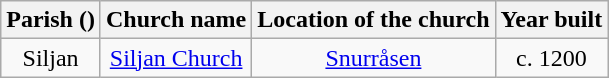<table class="wikitable" style="text-align:center">
<tr>
<th>Parish ()</th>
<th>Church name</th>
<th>Location of the church</th>
<th>Year built</th>
</tr>
<tr>
<td rowspan="1">Siljan</td>
<td><a href='#'>Siljan Church</a></td>
<td><a href='#'>Snurråsen</a></td>
<td>c. 1200</td>
</tr>
</table>
